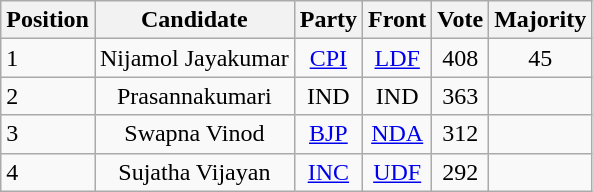<table class="wikitable">
<tr>
<th scope="col">Position</th>
<th scope="col">Candidate</th>
<th scope="col">Party</th>
<th scope="col">Front</th>
<th scope="col">Vote</th>
<th scope="col">Majority</th>
</tr>
<tr>
<td>1</td>
<td align="center">Nijamol Jayakumar</td>
<td align="center"><a href='#'>CPI</a></td>
<td align="center"><a href='#'>LDF</a></td>
<td align="center">408</td>
<td align="center">45</td>
</tr>
<tr>
<td>2</td>
<td align="center">Prasannakumari</td>
<td align="center">IND</td>
<td align="center">IND</td>
<td align="center">363</td>
<td align="center"></td>
</tr>
<tr>
<td>3</td>
<td align="center">Swapna Vinod</td>
<td align="center"><a href='#'>BJP</a></td>
<td align="center"><a href='#'>NDA</a></td>
<td align="center">312</td>
<td align="center"></td>
</tr>
<tr>
<td>4</td>
<td align="center">Sujatha Vijayan</td>
<td align="center"><a href='#'>INC</a></td>
<td align="center"><a href='#'>UDF</a></td>
<td align="center">292</td>
<td align="center"></td>
</tr>
</table>
